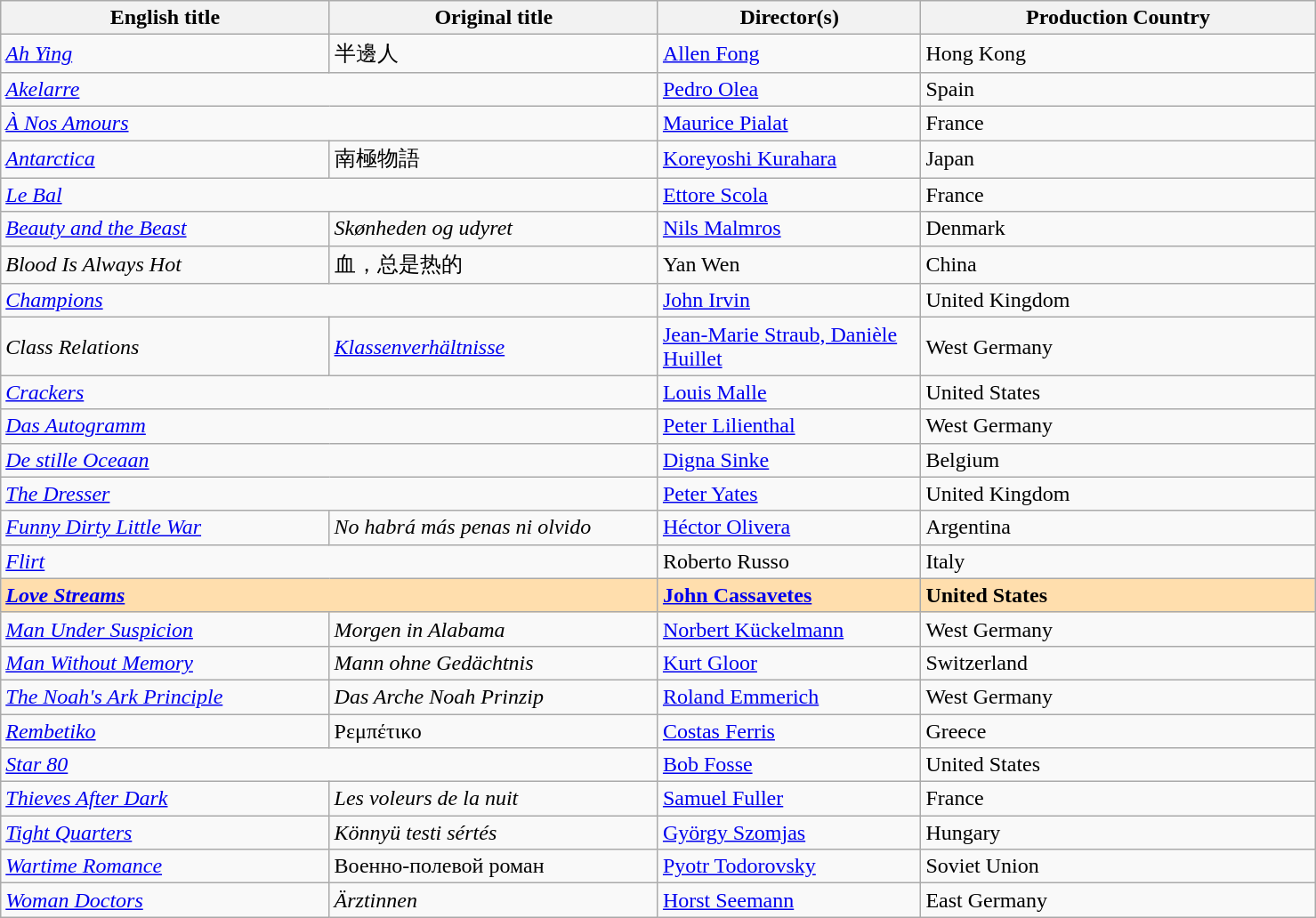<table class="wikitable" width="78%" cellpadding="5">
<tr>
<th width="25%">English title</th>
<th width="25%">Original title</th>
<th width="20%">Director(s)</th>
<th width="30%">Production Country</th>
</tr>
<tr>
<td><em><a href='#'>Ah Ying</a></em></td>
<td>半邊人</td>
<td><a href='#'>Allen Fong</a></td>
<td>Hong Kong</td>
</tr>
<tr>
<td colspan="2"><em><a href='#'>Akelarre</a></em></td>
<td><a href='#'>Pedro Olea</a></td>
<td>Spain</td>
</tr>
<tr>
<td colspan="2"><em><a href='#'>À Nos Amours</a></em></td>
<td><a href='#'>Maurice Pialat</a></td>
<td>France</td>
</tr>
<tr>
<td><a href='#'><em>Antarctica</em></a></td>
<td>南極物語</td>
<td><a href='#'>Koreyoshi Kurahara</a></td>
<td>Japan</td>
</tr>
<tr>
<td colspan="2"><em><a href='#'>Le Bal</a></em></td>
<td><a href='#'>Ettore Scola</a></td>
<td>France</td>
</tr>
<tr>
<td><em><a href='#'>Beauty and the Beast</a></em></td>
<td><em>Skønheden og udyret</em></td>
<td><a href='#'>Nils Malmros</a></td>
<td>Denmark</td>
</tr>
<tr>
<td><em>Blood Is Always Hot</em></td>
<td>血，总是热的</td>
<td>Yan Wen</td>
<td>China</td>
</tr>
<tr>
<td colspan="2"><em><a href='#'>Champions</a></em></td>
<td><a href='#'>John Irvin</a></td>
<td>United Kingdom</td>
</tr>
<tr>
<td><em>Class Relations</em></td>
<td><em><a href='#'>Klassenverhältnisse</a></em></td>
<td><a href='#'>Jean-Marie Straub, Danièle Huillet</a></td>
<td>West Germany</td>
</tr>
<tr>
<td colspan="2"><em><a href='#'>Crackers</a></em></td>
<td><a href='#'>Louis Malle</a></td>
<td>United States</td>
</tr>
<tr>
<td colspan="2"><em><a href='#'>Das Autogramm</a></em></td>
<td><a href='#'>Peter Lilienthal</a></td>
<td>West Germany</td>
</tr>
<tr>
<td colspan="2"><em><a href='#'>De stille Oceaan</a></em></td>
<td><a href='#'>Digna Sinke</a></td>
<td>Belgium</td>
</tr>
<tr>
<td colspan="2"><em><a href='#'>The Dresser</a></em></td>
<td><a href='#'>Peter Yates</a></td>
<td>United Kingdom</td>
</tr>
<tr>
<td><em><a href='#'>Funny Dirty Little War</a></em></td>
<td><em>No habrá más penas ni olvido</em></td>
<td><a href='#'>Héctor Olivera</a></td>
<td>Argentina</td>
</tr>
<tr>
<td colspan="2"><em><a href='#'>Flirt</a></em></td>
<td>Roberto Russo</td>
<td>Italy</td>
</tr>
<tr style="background:#FFDEAD;">
<td colspan="2"><em><a href='#'><strong>Love Streams</strong></a></em></td>
<td><strong><a href='#'>John Cassavetes</a></strong></td>
<td><strong>United States</strong></td>
</tr>
<tr>
<td><em><a href='#'>Man Under Suspicion</a></em></td>
<td><em>Morgen in Alabama</em></td>
<td><a href='#'>Norbert Kückelmann</a></td>
<td>West Germany</td>
</tr>
<tr>
<td><em><a href='#'>Man Without Memory</a></em></td>
<td><em>Mann ohne Gedächtnis</em></td>
<td><a href='#'>Kurt Gloor</a></td>
<td>Switzerland</td>
</tr>
<tr>
<td><em><a href='#'>The Noah's Ark Principle</a></em></td>
<td><em>Das Arche Noah Prinzip</em></td>
<td><a href='#'>Roland Emmerich</a></td>
<td>West Germany</td>
</tr>
<tr>
<td><em><a href='#'>Rembetiko</a></em></td>
<td>Ρεμπέτικο</td>
<td><a href='#'>Costas Ferris</a></td>
<td>Greece</td>
</tr>
<tr>
<td colspan="2"><em><a href='#'>Star 80</a></em></td>
<td><a href='#'>Bob Fosse</a></td>
<td>United States</td>
</tr>
<tr>
<td><em><a href='#'>Thieves After Dark</a></em></td>
<td><em>Les voleurs de la nuit</em></td>
<td><a href='#'>Samuel Fuller</a></td>
<td>France</td>
</tr>
<tr>
<td><em><a href='#'>Tight Quarters</a></em></td>
<td><em>Könnyü testi sértés</em></td>
<td><a href='#'>György Szomjas</a></td>
<td>Hungary</td>
</tr>
<tr>
<td><em><a href='#'>Wartime Romance</a></em></td>
<td>Военно-полевой роман</td>
<td><a href='#'>Pyotr Todorovsky</a></td>
<td>Soviet Union</td>
</tr>
<tr>
<td><em><a href='#'>Woman Doctors</a></em></td>
<td><em>Ärztinnen</em></td>
<td><a href='#'>Horst Seemann</a></td>
<td>East Germany</td>
</tr>
</table>
